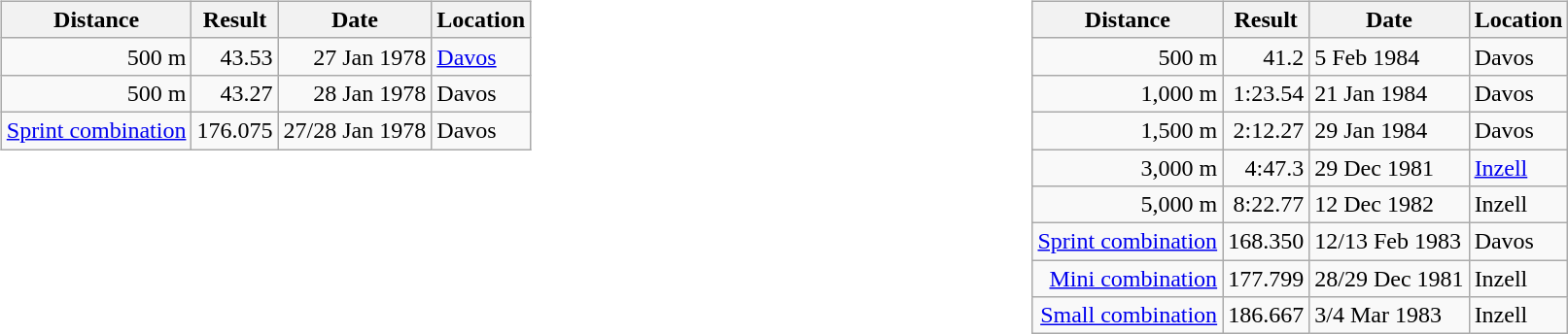<table>
<tr>
<td width="50%" valign="top"><br><table class="wikitable">
<tr>
<th>Distance</th>
<th>Result</th>
<th>Date</th>
<th>Location</th>
</tr>
<tr align="right">
<td>500 m</td>
<td>43.53</td>
<td>27 Jan 1978</td>
<td align="left"><a href='#'>Davos</a></td>
</tr>
<tr align="right">
<td>500 m</td>
<td>43.27</td>
<td>28 Jan 1978</td>
<td align="left">Davos</td>
</tr>
<tr align="right">
<td><a href='#'>Sprint combination</a></td>
<td>176.075</td>
<td>27/28 Jan 1978</td>
<td align="left">Davos</td>
</tr>
</table>
</td>
<td width="33%" valign="top"><br><table class="wikitable">
<tr>
<th>Distance</th>
<th>Result</th>
<th>Date</th>
<th>Location</th>
</tr>
<tr align="right">
<td>500 m</td>
<td>41.2</td>
<td align="left">5 Feb 1984</td>
<td align="left">Davos</td>
</tr>
<tr align="right">
<td>1,000 m</td>
<td>1:23.54</td>
<td align="left">21 Jan 1984</td>
<td align="left">Davos</td>
</tr>
<tr align="right">
<td>1,500 m</td>
<td>2:12.27</td>
<td align="left">29 Jan 1984</td>
<td align="left">Davos</td>
</tr>
<tr align="right">
<td>3,000 m</td>
<td>4:47.3</td>
<td align="left">29 Dec 1981</td>
<td align="left"><a href='#'>Inzell</a></td>
</tr>
<tr align="right">
<td>5,000 m</td>
<td>8:22.77</td>
<td align="left">12 Dec 1982</td>
<td align="left">Inzell</td>
</tr>
<tr align="right">
<td><a href='#'>Sprint combination</a></td>
<td>168.350</td>
<td align="left">12/13 Feb 1983</td>
<td align="left">Davos</td>
</tr>
<tr align="right">
<td><a href='#'>Mini combination</a></td>
<td>177.799</td>
<td align="left">28/29 Dec 1981</td>
<td align="left">Inzell</td>
</tr>
<tr align="right">
<td><a href='#'>Small combination</a></td>
<td>186.667</td>
<td align="left">3/4 Mar 1983</td>
<td align="left">Inzell</td>
</tr>
</table>
</td>
</tr>
</table>
